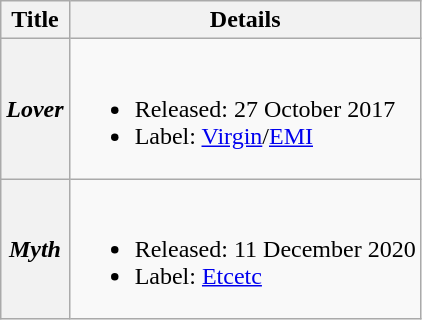<table class="wikitable plainrowheaders">
<tr>
<th scope="col">Title</th>
<th scope="col">Details</th>
</tr>
<tr>
<th scope="row"><em>Lover</em></th>
<td><br><ul><li>Released: 27 October 2017</li><li>Label: <a href='#'>Virgin</a>/<a href='#'>EMI</a></li></ul></td>
</tr>
<tr>
<th scope="row"><em>Myth</em></th>
<td><br><ul><li>Released: 11 December 2020</li><li>Label: <a href='#'>Etcetc</a></li></ul></td>
</tr>
</table>
